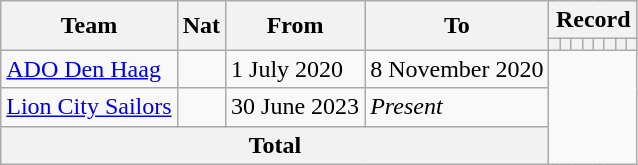<table class="wikitable" style="text-align: center">
<tr>
<th rowspan="2">Team</th>
<th rowspan="2">Nat</th>
<th rowspan="2">From</th>
<th rowspan="2">To</th>
<th colspan="8">Record</th>
</tr>
<tr>
<th></th>
<th></th>
<th></th>
<th></th>
<th></th>
<th></th>
<th></th>
<th></th>
</tr>
<tr>
<td align=left><a href='#'>ADO Den Haag</a></td>
<td></td>
<td align=left>1 July 2020</td>
<td align=left>8 November 2020<br></td>
</tr>
<tr>
<td align=left><a href='#'>Lion City Sailors</a></td>
<td></td>
<td align=left>30 June 2023</td>
<td align=left><em>Present</em><br></td>
</tr>
<tr>
<th colspan="4">Total<br></th>
</tr>
</table>
